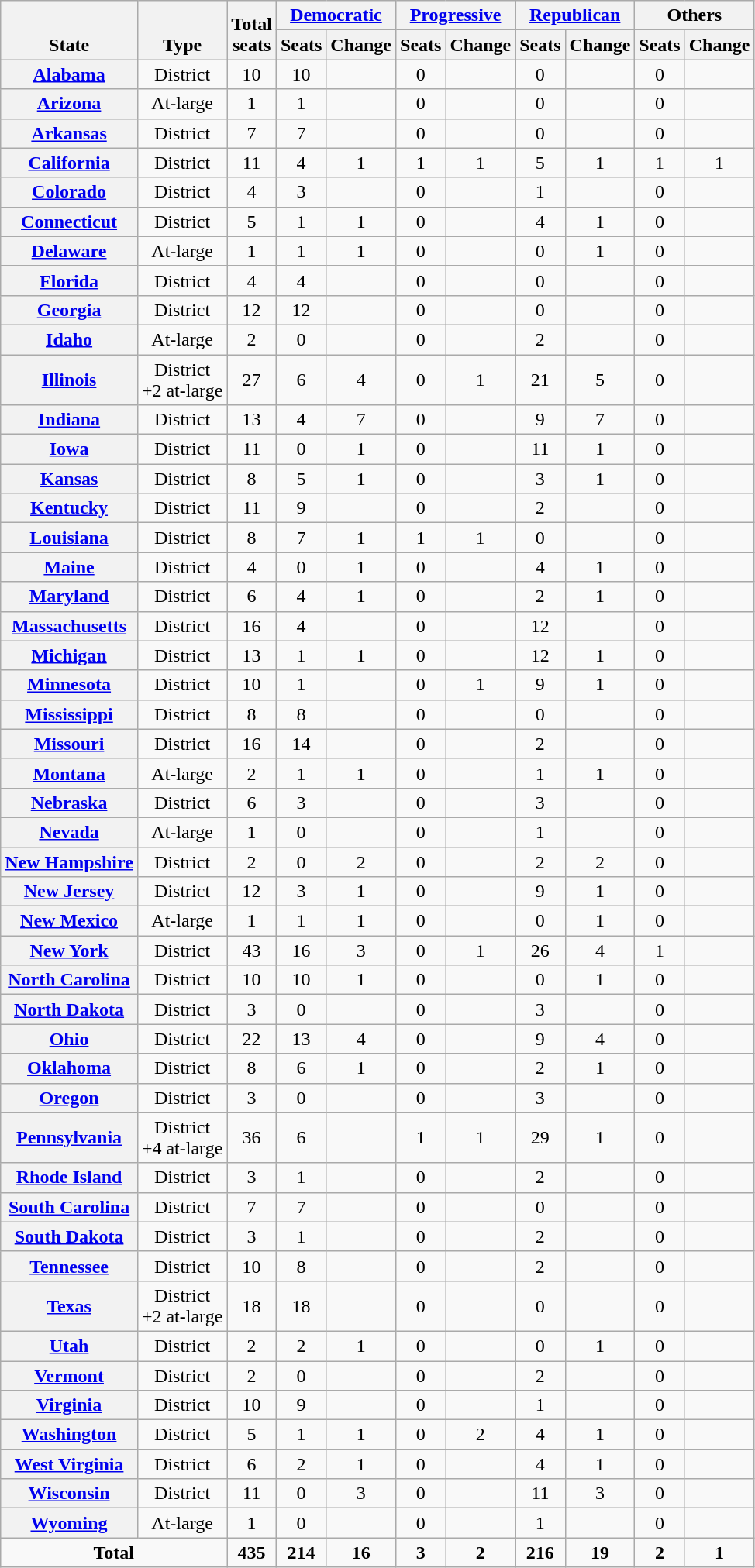<table class=wikitable style="text-align:center">
<tr valign=bottom>
<th rowspan=2>State</th>
<th rowspan=2>Type</th>
<th rowspan=2>Total<br>seats</th>
<th colspan=2 ><a href='#'>Democratic</a></th>
<th colspan=2 ><a href='#'>Progressive</a></th>
<th colspan=2 ><a href='#'>Republican</a></th>
<th colspan=2>Others</th>
</tr>
<tr>
<th>Seats</th>
<th>Change</th>
<th>Seats</th>
<th>Change</th>
<th>Seats</th>
<th>Change</th>
<th>Seats</th>
<th>Change</th>
</tr>
<tr>
<th><a href='#'>Alabama</a></th>
<td>District</td>
<td>10</td>
<td>10</td>
<td></td>
<td>0</td>
<td></td>
<td>0</td>
<td></td>
<td>0</td>
<td></td>
</tr>
<tr>
<th><a href='#'>Arizona</a></th>
<td>At-large</td>
<td>1</td>
<td>1</td>
<td></td>
<td>0</td>
<td></td>
<td>0</td>
<td></td>
<td>0</td>
<td></td>
</tr>
<tr>
<th><a href='#'>Arkansas</a></th>
<td>District</td>
<td>7</td>
<td>7</td>
<td></td>
<td>0</td>
<td></td>
<td>0</td>
<td></td>
<td>0</td>
<td></td>
</tr>
<tr>
<th><a href='#'>California</a></th>
<td>District</td>
<td>11</td>
<td>4</td>
<td> 1</td>
<td>1</td>
<td> 1</td>
<td>5</td>
<td> 1</td>
<td>1</td>
<td> 1</td>
</tr>
<tr>
<th><a href='#'>Colorado</a></th>
<td>District</td>
<td>4</td>
<td>3</td>
<td></td>
<td>0</td>
<td></td>
<td>1</td>
<td></td>
<td>0</td>
<td></td>
</tr>
<tr>
<th><a href='#'>Connecticut</a></th>
<td>District</td>
<td>5</td>
<td>1</td>
<td> 1</td>
<td>0</td>
<td></td>
<td>4</td>
<td> 1</td>
<td>0</td>
<td></td>
</tr>
<tr>
<th><a href='#'>Delaware</a></th>
<td>At-large</td>
<td>1</td>
<td>1</td>
<td> 1</td>
<td>0</td>
<td></td>
<td>0</td>
<td> 1</td>
<td>0</td>
<td></td>
</tr>
<tr>
<th><a href='#'>Florida</a></th>
<td>District</td>
<td>4</td>
<td>4</td>
<td></td>
<td>0</td>
<td></td>
<td>0</td>
<td></td>
<td>0</td>
<td></td>
</tr>
<tr>
<th><a href='#'>Georgia</a></th>
<td>District</td>
<td>12</td>
<td>12</td>
<td></td>
<td>0</td>
<td></td>
<td>0</td>
<td></td>
<td>0</td>
<td></td>
</tr>
<tr>
<th><a href='#'>Idaho</a></th>
<td>At-large</td>
<td>2</td>
<td>0</td>
<td></td>
<td>0</td>
<td></td>
<td>2</td>
<td></td>
<td>0</td>
<td></td>
</tr>
<tr>
<th><a href='#'>Illinois</a></th>
<td>District<br>+2 at-large</td>
<td>27</td>
<td>6</td>
<td> 4</td>
<td>0</td>
<td> 1</td>
<td>21</td>
<td> 5</td>
<td>0</td>
<td></td>
</tr>
<tr>
<th><a href='#'>Indiana</a></th>
<td>District</td>
<td>13</td>
<td>4</td>
<td> 7</td>
<td>0</td>
<td></td>
<td>9</td>
<td> 7</td>
<td>0</td>
<td></td>
</tr>
<tr>
<th><a href='#'>Iowa</a></th>
<td>District</td>
<td>11</td>
<td>0</td>
<td> 1</td>
<td>0</td>
<td></td>
<td>11</td>
<td> 1</td>
<td>0</td>
<td></td>
</tr>
<tr>
<th><a href='#'>Kansas</a></th>
<td>District</td>
<td>8</td>
<td>5</td>
<td> 1</td>
<td>0</td>
<td></td>
<td>3</td>
<td> 1</td>
<td>0</td>
<td></td>
</tr>
<tr>
<th><a href='#'>Kentucky</a></th>
<td>District</td>
<td>11</td>
<td>9</td>
<td></td>
<td>0</td>
<td></td>
<td>2</td>
<td></td>
<td>0</td>
<td></td>
</tr>
<tr>
<th><a href='#'>Louisiana</a></th>
<td>District</td>
<td>8</td>
<td>7</td>
<td> 1</td>
<td>1</td>
<td> 1</td>
<td>0</td>
<td></td>
<td>0</td>
<td></td>
</tr>
<tr>
<th><a href='#'>Maine</a></th>
<td>District</td>
<td>4</td>
<td>0</td>
<td> 1</td>
<td>0</td>
<td></td>
<td>4</td>
<td> 1</td>
<td>0</td>
<td></td>
</tr>
<tr>
<th><a href='#'>Maryland</a></th>
<td>District</td>
<td>6</td>
<td>4</td>
<td> 1</td>
<td>0</td>
<td></td>
<td>2</td>
<td> 1</td>
<td>0</td>
<td></td>
</tr>
<tr>
<th><a href='#'>Massachusetts</a></th>
<td>District</td>
<td>16</td>
<td>4</td>
<td></td>
<td>0</td>
<td></td>
<td>12</td>
<td></td>
<td>0</td>
<td></td>
</tr>
<tr>
<th><a href='#'>Michigan</a></th>
<td>District</td>
<td>13</td>
<td>1</td>
<td> 1</td>
<td>0</td>
<td></td>
<td>12</td>
<td> 1</td>
<td>0</td>
<td></td>
</tr>
<tr>
<th><a href='#'>Minnesota</a></th>
<td>District</td>
<td>10</td>
<td>1</td>
<td></td>
<td>0</td>
<td> 1</td>
<td>9</td>
<td> 1</td>
<td>0</td>
<td></td>
</tr>
<tr>
<th><a href='#'>Mississippi</a></th>
<td>District</td>
<td>8</td>
<td>8</td>
<td></td>
<td>0</td>
<td></td>
<td>0</td>
<td></td>
<td>0</td>
<td></td>
</tr>
<tr>
<th><a href='#'>Missouri</a></th>
<td>District</td>
<td>16</td>
<td>14</td>
<td></td>
<td>0</td>
<td></td>
<td>2</td>
<td></td>
<td>0</td>
<td></td>
</tr>
<tr>
<th><a href='#'>Montana</a></th>
<td>At-large</td>
<td>2</td>
<td>1</td>
<td> 1</td>
<td>0</td>
<td></td>
<td>1</td>
<td> 1</td>
<td>0</td>
<td></td>
</tr>
<tr>
<th><a href='#'>Nebraska</a></th>
<td>District</td>
<td>6</td>
<td>3</td>
<td></td>
<td>0</td>
<td></td>
<td>3</td>
<td></td>
<td>0</td>
<td></td>
</tr>
<tr>
<th><a href='#'>Nevada</a></th>
<td>At-large</td>
<td>1</td>
<td>0</td>
<td></td>
<td>0</td>
<td></td>
<td>1</td>
<td></td>
<td>0</td>
<td></td>
</tr>
<tr>
<th><a href='#'>New Hampshire</a></th>
<td>District</td>
<td>2</td>
<td>0</td>
<td> 2</td>
<td>0</td>
<td></td>
<td>2</td>
<td> 2</td>
<td>0</td>
<td></td>
</tr>
<tr>
<th><a href='#'>New Jersey</a></th>
<td>District</td>
<td>12</td>
<td>3</td>
<td> 1</td>
<td>0</td>
<td></td>
<td>9</td>
<td> 1</td>
<td>0</td>
<td></td>
</tr>
<tr>
<th><a href='#'>New Mexico</a></th>
<td>At-large</td>
<td>1</td>
<td>1</td>
<td> 1</td>
<td>0</td>
<td></td>
<td>0</td>
<td> 1</td>
<td>0</td>
<td></td>
</tr>
<tr>
<th><a href='#'>New York</a></th>
<td>District</td>
<td>43</td>
<td>16</td>
<td> 3</td>
<td>0</td>
<td> 1</td>
<td>26</td>
<td> 4</td>
<td>1</td>
<td></td>
</tr>
<tr>
<th><a href='#'>North Carolina</a></th>
<td>District</td>
<td>10</td>
<td>10</td>
<td> 1</td>
<td>0</td>
<td></td>
<td>0</td>
<td> 1</td>
<td>0</td>
<td></td>
</tr>
<tr>
<th><a href='#'>North Dakota</a></th>
<td>District</td>
<td>3</td>
<td>0</td>
<td></td>
<td>0</td>
<td></td>
<td>3</td>
<td></td>
<td>0</td>
<td></td>
</tr>
<tr>
<th><a href='#'>Ohio</a></th>
<td>District</td>
<td>22</td>
<td>13</td>
<td> 4</td>
<td>0</td>
<td></td>
<td>9</td>
<td> 4</td>
<td>0</td>
<td></td>
</tr>
<tr>
<th><a href='#'>Oklahoma</a></th>
<td>District</td>
<td>8</td>
<td>6</td>
<td> 1</td>
<td>0</td>
<td></td>
<td>2</td>
<td> 1</td>
<td>0</td>
<td></td>
</tr>
<tr>
<th><a href='#'>Oregon</a></th>
<td>District</td>
<td>3</td>
<td>0</td>
<td></td>
<td>0</td>
<td></td>
<td>3</td>
<td></td>
<td>0</td>
<td></td>
</tr>
<tr>
<th><a href='#'>Pennsylvania</a></th>
<td>District<br>+4 at-large</td>
<td>36</td>
<td>6</td>
<td></td>
<td>1</td>
<td> 1</td>
<td>29</td>
<td> 1</td>
<td>0</td>
<td></td>
</tr>
<tr>
<th><a href='#'>Rhode Island</a></th>
<td>District</td>
<td>3</td>
<td>1</td>
<td></td>
<td>0</td>
<td></td>
<td>2</td>
<td></td>
<td>0</td>
<td></td>
</tr>
<tr>
<th><a href='#'>South Carolina</a></th>
<td>District</td>
<td>7</td>
<td>7</td>
<td></td>
<td>0</td>
<td></td>
<td>0</td>
<td></td>
<td>0</td>
<td></td>
</tr>
<tr>
<th><a href='#'>South Dakota</a></th>
<td>District</td>
<td>3</td>
<td>1</td>
<td></td>
<td>0</td>
<td></td>
<td>2</td>
<td></td>
<td>0</td>
<td></td>
</tr>
<tr>
<th><a href='#'>Tennessee</a></th>
<td>District</td>
<td>10</td>
<td>8</td>
<td></td>
<td>0</td>
<td></td>
<td>2</td>
<td></td>
<td>0</td>
<td></td>
</tr>
<tr>
<th><a href='#'>Texas</a></th>
<td>District<br>+2 at-large</td>
<td>18</td>
<td>18</td>
<td></td>
<td>0</td>
<td></td>
<td>0</td>
<td></td>
<td>0</td>
<td></td>
</tr>
<tr>
<th><a href='#'>Utah</a></th>
<td>District</td>
<td>2</td>
<td>2</td>
<td> 1</td>
<td>0</td>
<td></td>
<td>0</td>
<td> 1</td>
<td>0</td>
<td></td>
</tr>
<tr>
<th><a href='#'>Vermont</a></th>
<td>District</td>
<td>2</td>
<td>0</td>
<td></td>
<td>0</td>
<td></td>
<td>2</td>
<td></td>
<td>0</td>
<td></td>
</tr>
<tr>
<th><a href='#'>Virginia</a></th>
<td>District</td>
<td>10</td>
<td>9</td>
<td></td>
<td>0</td>
<td></td>
<td>1</td>
<td></td>
<td>0</td>
<td></td>
</tr>
<tr>
<th><a href='#'>Washington</a></th>
<td>District</td>
<td>5</td>
<td>1</td>
<td> 1</td>
<td>0</td>
<td> 2</td>
<td>4</td>
<td> 1</td>
<td>0</td>
<td></td>
</tr>
<tr>
<th><a href='#'>West Virginia</a></th>
<td>District</td>
<td>6</td>
<td>2</td>
<td> 1</td>
<td>0</td>
<td></td>
<td>4</td>
<td> 1</td>
<td>0</td>
<td></td>
</tr>
<tr>
<th><a href='#'>Wisconsin</a></th>
<td>District</td>
<td>11</td>
<td>0</td>
<td> 3</td>
<td>0</td>
<td></td>
<td>11</td>
<td> 3</td>
<td>0</td>
<td></td>
</tr>
<tr>
<th><a href='#'>Wyoming</a></th>
<td>At-large</td>
<td>1</td>
<td>0</td>
<td></td>
<td>0</td>
<td></td>
<td>1</td>
<td></td>
<td>0</td>
<td></td>
</tr>
<tr>
<td align=center colspan=2><strong>Total</strong></td>
<td><strong>435</strong></td>
<td><strong>214</strong><br></td>
<td> <strong>16</strong></td>
<td><strong>3</strong><br></td>
<td> <strong>2</strong></td>
<td><strong>216</strong><br></td>
<td> <strong>19</strong></td>
<td><strong>2</strong><br></td>
<td> <strong>1</strong></td>
</tr>
</table>
